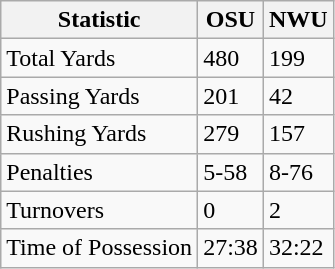<table class="wikitable">
<tr>
<th>Statistic</th>
<th>OSU</th>
<th>NWU</th>
</tr>
<tr>
<td>Total Yards</td>
<td>480</td>
<td>199</td>
</tr>
<tr>
<td>Passing Yards</td>
<td>201</td>
<td>42</td>
</tr>
<tr>
<td>Rushing Yards</td>
<td>279</td>
<td>157</td>
</tr>
<tr>
<td>Penalties</td>
<td>5-58</td>
<td>8-76</td>
</tr>
<tr>
<td>Turnovers</td>
<td>0</td>
<td>2</td>
</tr>
<tr>
<td>Time of Possession</td>
<td>27:38</td>
<td>32:22</td>
</tr>
</table>
